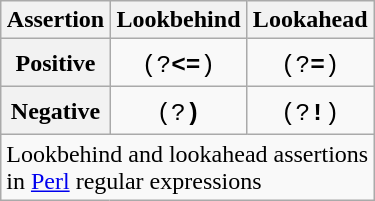<table id="lookbehind" class="floatright wikitable">
<tr>
<th>Assertion</th>
<th>Lookbehind</th>
<th>Lookahead</th>
</tr>
<tr>
<th>Positive</th>
<td style="text-align:center;font-size:125%;"><code>(?<strong><=</strong>)</code></td>
<td style="text-align:center;font-size:125%;"><code>(?<strong>=</strong>)</code></td>
</tr>
<tr>
<th>Negative</th>
<td style="text-align:center;font-size:125%;"><code>(?<strong><!</strong>)</code></td>
<td style="text-align:center;font-size:125%;"><code>(?<span><strong>!</strong></span>)</code></td>
</tr>
<tr>
<td colspan="3">Lookbehind and lookahead assertions<br>in <a href='#'>Perl</a> regular expressions</td>
</tr>
</table>
